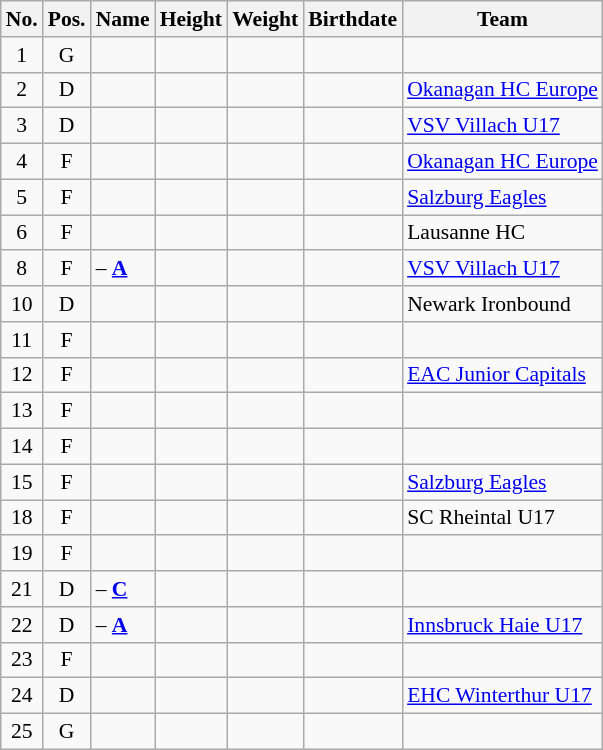<table class="wikitable sortable" width="" style="font-size: 90%; text-align: center;">
<tr>
<th>No.</th>
<th>Pos.</th>
<th>Name</th>
<th>Height</th>
<th>Weight</th>
<th>Birthdate</th>
<th>Team</th>
</tr>
<tr>
<td>1</td>
<td>G</td>
<td align=left></td>
<td></td>
<td></td>
<td align=right></td>
<td align=left> </td>
</tr>
<tr>
<td>2</td>
<td>D</td>
<td align=left></td>
<td></td>
<td></td>
<td align=right></td>
<td align=left> <a href='#'>Okanagan HC Europe</a></td>
</tr>
<tr>
<td>3</td>
<td>D</td>
<td align=left></td>
<td></td>
<td></td>
<td align=right></td>
<td align=left> <a href='#'>VSV Villach U17</a></td>
</tr>
<tr>
<td>4</td>
<td>F</td>
<td align=left></td>
<td></td>
<td></td>
<td align=right></td>
<td align=left> <a href='#'>Okanagan HC Europe</a></td>
</tr>
<tr>
<td>5</td>
<td>F</td>
<td align=left></td>
<td></td>
<td></td>
<td align=right></td>
<td align=left> <a href='#'>Salzburg Eagles</a></td>
</tr>
<tr>
<td>6</td>
<td>F</td>
<td align=left></td>
<td></td>
<td></td>
<td align=right></td>
<td align=left> Lausanne HC</td>
</tr>
<tr>
<td>8</td>
<td>F</td>
<td align=left> – <a href='#'><strong>A</strong></a></td>
<td></td>
<td></td>
<td align=right></td>
<td align=left> <a href='#'>VSV Villach U17</a></td>
</tr>
<tr>
<td>10</td>
<td>D</td>
<td align=left></td>
<td></td>
<td></td>
<td align=right></td>
<td align=left> Newark Ironbound</td>
</tr>
<tr>
<td>11</td>
<td>F</td>
<td align=left></td>
<td></td>
<td></td>
<td align=right></td>
<td align=left> </td>
</tr>
<tr>
<td>12</td>
<td>F</td>
<td align=left></td>
<td></td>
<td></td>
<td align=right></td>
<td align=left> <a href='#'>EAC Junior Capitals</a></td>
</tr>
<tr>
<td>13</td>
<td>F</td>
<td align=left></td>
<td></td>
<td></td>
<td align=right></td>
<td align=left> </td>
</tr>
<tr>
<td>14</td>
<td>F</td>
<td align=left></td>
<td></td>
<td></td>
<td align=right></td>
<td align=left> </td>
</tr>
<tr>
<td>15</td>
<td>F</td>
<td align=left></td>
<td></td>
<td></td>
<td align=right></td>
<td align=left> <a href='#'>Salzburg Eagles</a></td>
</tr>
<tr>
<td>18</td>
<td>F</td>
<td align=left></td>
<td></td>
<td></td>
<td align=right></td>
<td align=left> SC Rheintal U17</td>
</tr>
<tr>
<td>19</td>
<td>F</td>
<td align=left></td>
<td></td>
<td></td>
<td align=right></td>
<td align=left> </td>
</tr>
<tr>
<td>21</td>
<td>D</td>
<td align=left> – <a href='#'><strong>C</strong></a></td>
<td></td>
<td></td>
<td align=right></td>
<td align=left> </td>
</tr>
<tr>
<td>22</td>
<td>D</td>
<td align=left> – <a href='#'><strong>A</strong></a></td>
<td></td>
<td></td>
<td align=right></td>
<td align=left> <a href='#'>Innsbruck Haie U17</a></td>
</tr>
<tr>
<td>23</td>
<td>F</td>
<td align=left></td>
<td></td>
<td></td>
<td align=right></td>
<td align=left> </td>
</tr>
<tr>
<td>24</td>
<td>D</td>
<td align=left></td>
<td></td>
<td></td>
<td align=right></td>
<td align=left> <a href='#'>EHC Winterthur U17</a></td>
</tr>
<tr>
<td>25</td>
<td>G</td>
<td align=left></td>
<td></td>
<td></td>
<td align=right></td>
<td align=left> </td>
</tr>
</table>
